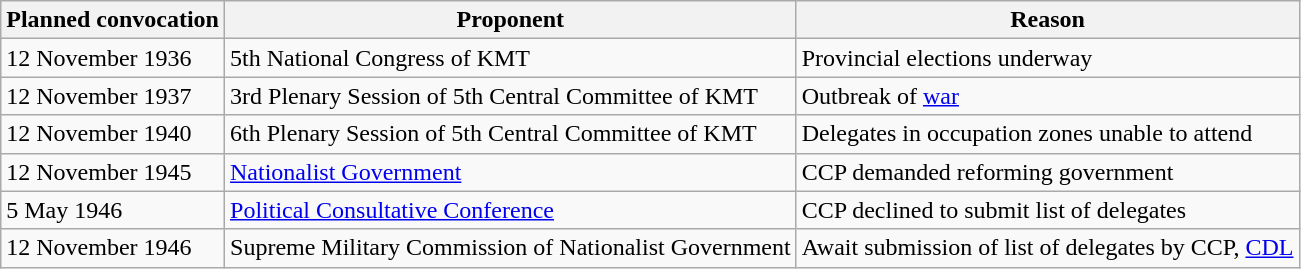<table class="wikitable">
<tr>
<th>Planned convocation</th>
<th>Proponent</th>
<th>Reason</th>
</tr>
<tr>
<td>12 November 1936</td>
<td>5th National Congress of KMT</td>
<td>Provincial elections underway</td>
</tr>
<tr>
<td>12 November 1937</td>
<td>3rd Plenary Session of 5th Central Committee of KMT</td>
<td>Outbreak of <a href='#'>war</a></td>
</tr>
<tr>
<td>12 November 1940</td>
<td>6th Plenary Session of 5th Central Committee of KMT</td>
<td>Delegates in occupation zones unable to attend</td>
</tr>
<tr>
<td>12 November 1945</td>
<td><a href='#'>Nationalist Government</a></td>
<td>CCP demanded reforming government</td>
</tr>
<tr>
<td>5 May 1946</td>
<td><a href='#'>Political Consultative Conference</a></td>
<td>CCP declined to submit list of delegates</td>
</tr>
<tr>
<td>12 November 1946</td>
<td>Supreme Military Commission of Nationalist Government</td>
<td>Await submission of list of delegates by CCP, <a href='#'>CDL</a></td>
</tr>
</table>
